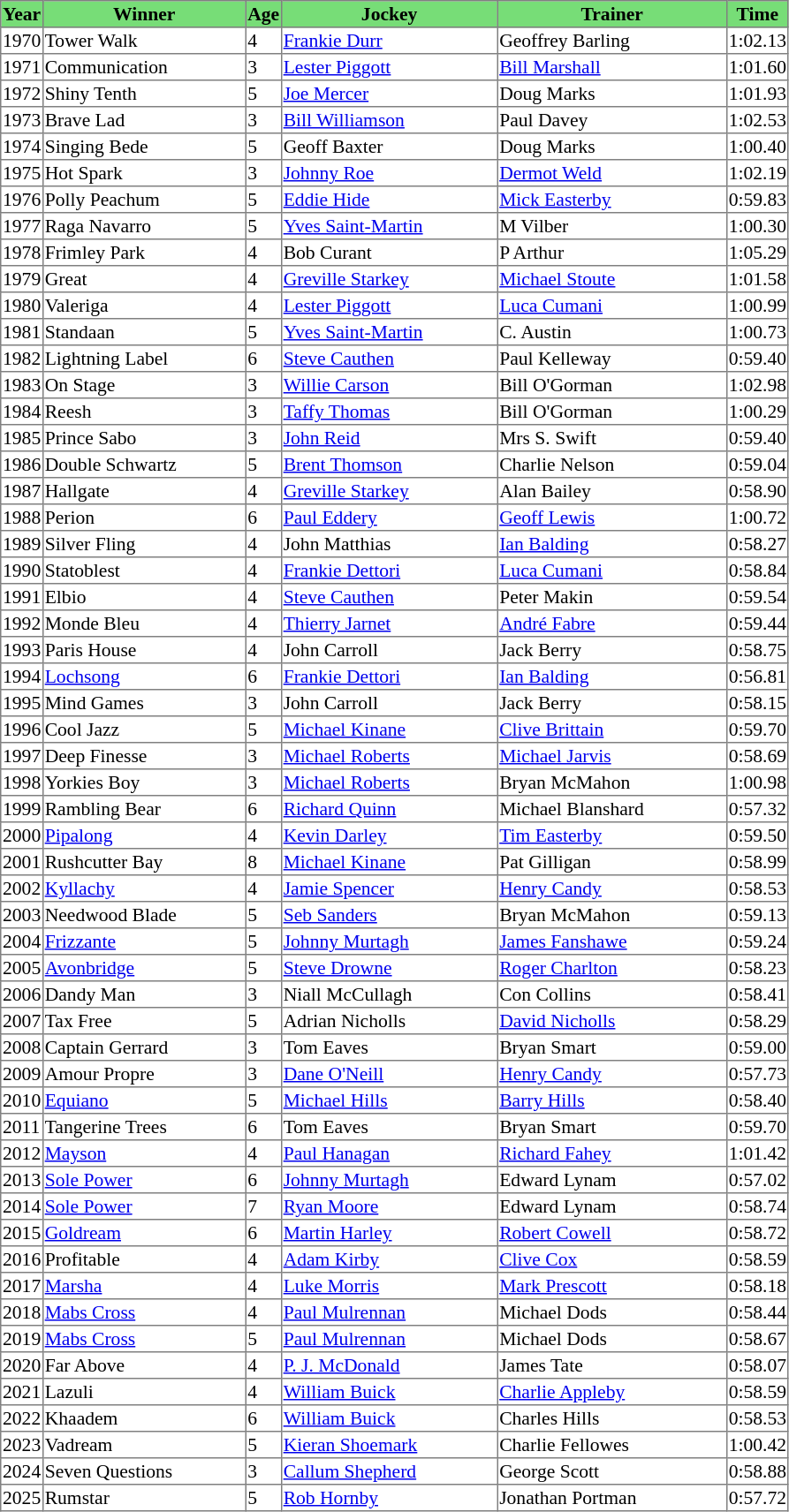<table class = "sortable" | border="1" style="border-collapse: collapse; font-size:90%">
<tr bgcolor="#77dd77" align="center">
<th>Year</th>
<th>Winner</th>
<th>Age</th>
<th>Jockey</th>
<th>Trainer</th>
<th>Time</th>
</tr>
<tr>
<td>1970</td>
<td width=150px>Tower Walk</td>
<td>4</td>
<td width=160px><a href='#'>Frankie Durr</a></td>
<td width=170px>Geoffrey Barling</td>
<td>1:02.13</td>
</tr>
<tr>
<td>1971</td>
<td>Communication</td>
<td>3</td>
<td><a href='#'>Lester Piggott</a></td>
<td><a href='#'>Bill Marshall</a></td>
<td>1:01.60</td>
</tr>
<tr>
<td>1972</td>
<td>Shiny Tenth</td>
<td>5</td>
<td><a href='#'>Joe Mercer</a></td>
<td>Doug Marks</td>
<td>1:01.93</td>
</tr>
<tr>
<td>1973</td>
<td>Brave Lad</td>
<td>3</td>
<td><a href='#'>Bill Williamson</a></td>
<td>Paul Davey</td>
<td>1:02.53</td>
</tr>
<tr>
<td>1974</td>
<td>Singing Bede</td>
<td>5</td>
<td>Geoff Baxter</td>
<td>Doug Marks</td>
<td>1:00.40</td>
</tr>
<tr>
<td>1975</td>
<td>Hot Spark</td>
<td>3</td>
<td><a href='#'>Johnny Roe</a></td>
<td><a href='#'>Dermot Weld</a></td>
<td>1:02.19</td>
</tr>
<tr>
<td>1976</td>
<td>Polly Peachum</td>
<td>5</td>
<td><a href='#'>Eddie Hide</a></td>
<td><a href='#'>Mick Easterby</a></td>
<td>0:59.83</td>
</tr>
<tr>
<td>1977</td>
<td width=150px>Raga Navarro</td>
<td>5</td>
<td width=160px><a href='#'>Yves Saint-Martin</a></td>
<td width=170px>M Vilber</td>
<td>1:00.30</td>
</tr>
<tr>
<td>1978</td>
<td>Frimley Park</td>
<td>4</td>
<td>Bob Curant</td>
<td>P Arthur</td>
<td>1:05.29</td>
</tr>
<tr>
<td>1979</td>
<td> Great</td>
<td>4</td>
<td><a href='#'>Greville Starkey</a></td>
<td><a href='#'>Michael Stoute</a></td>
<td>1:01.58</td>
</tr>
<tr>
<td>1980</td>
<td>Valeriga</td>
<td>4</td>
<td><a href='#'>Lester Piggott</a></td>
<td><a href='#'>Luca Cumani</a></td>
<td>1:00.99</td>
</tr>
<tr>
<td>1981</td>
<td>Standaan</td>
<td>5</td>
<td><a href='#'>Yves Saint-Martin</a></td>
<td>C. Austin</td>
<td>1:00.73</td>
</tr>
<tr>
<td>1982</td>
<td>Lightning Label</td>
<td>6</td>
<td><a href='#'>Steve Cauthen</a></td>
<td>Paul Kelleway</td>
<td>0:59.40</td>
</tr>
<tr>
<td>1983</td>
<td>On Stage</td>
<td>3</td>
<td><a href='#'>Willie Carson</a></td>
<td>Bill O'Gorman</td>
<td>1:02.98</td>
</tr>
<tr>
<td>1984</td>
<td>Reesh</td>
<td>3</td>
<td><a href='#'>Taffy Thomas</a></td>
<td>Bill O'Gorman</td>
<td>1:00.29</td>
</tr>
<tr>
<td>1985</td>
<td>Prince Sabo</td>
<td>3</td>
<td><a href='#'>John Reid</a></td>
<td>Mrs S. Swift</td>
<td>0:59.40</td>
</tr>
<tr>
<td>1986</td>
<td>Double Schwartz</td>
<td>5</td>
<td><a href='#'>Brent Thomson</a></td>
<td>Charlie Nelson</td>
<td>0:59.04</td>
</tr>
<tr>
<td>1987</td>
<td>Hallgate</td>
<td>4</td>
<td><a href='#'>Greville Starkey</a></td>
<td>Alan Bailey</td>
<td>0:58.90</td>
</tr>
<tr>
<td>1988</td>
<td>Perion</td>
<td>6</td>
<td><a href='#'>Paul Eddery</a></td>
<td><a href='#'>Geoff Lewis</a></td>
<td>1:00.72</td>
</tr>
<tr>
<td>1989</td>
<td>Silver Fling</td>
<td>4</td>
<td>John Matthias</td>
<td><a href='#'>Ian Balding</a></td>
<td>0:58.27</td>
</tr>
<tr>
<td>1990</td>
<td>Statoblest</td>
<td>4</td>
<td><a href='#'>Frankie Dettori</a></td>
<td><a href='#'>Luca Cumani</a></td>
<td>0:58.84</td>
</tr>
<tr>
<td>1991</td>
<td>Elbio</td>
<td>4</td>
<td><a href='#'>Steve Cauthen</a></td>
<td>Peter Makin</td>
<td>0:59.54</td>
</tr>
<tr>
<td>1992</td>
<td>Monde Bleu</td>
<td>4</td>
<td><a href='#'>Thierry Jarnet</a></td>
<td><a href='#'>André Fabre</a></td>
<td>0:59.44</td>
</tr>
<tr>
<td>1993</td>
<td>Paris House</td>
<td>4</td>
<td>John Carroll</td>
<td>Jack Berry</td>
<td>0:58.75</td>
</tr>
<tr>
<td>1994</td>
<td><a href='#'>Lochsong</a></td>
<td>6</td>
<td><a href='#'>Frankie Dettori</a></td>
<td><a href='#'>Ian Balding</a></td>
<td>0:56.81</td>
</tr>
<tr>
<td>1995</td>
<td>Mind Games</td>
<td>3</td>
<td>John Carroll</td>
<td>Jack Berry</td>
<td>0:58.15</td>
</tr>
<tr>
<td>1996</td>
<td>Cool Jazz</td>
<td>5</td>
<td><a href='#'>Michael Kinane</a></td>
<td><a href='#'>Clive Brittain</a></td>
<td>0:59.70</td>
</tr>
<tr>
<td>1997</td>
<td>Deep Finesse</td>
<td>3</td>
<td><a href='#'>Michael Roberts</a></td>
<td><a href='#'>Michael Jarvis</a></td>
<td>0:58.69</td>
</tr>
<tr>
<td>1998</td>
<td>Yorkies Boy</td>
<td>3</td>
<td><a href='#'>Michael Roberts</a></td>
<td>Bryan McMahon</td>
<td>1:00.98</td>
</tr>
<tr>
<td>1999</td>
<td>Rambling Bear</td>
<td>6</td>
<td><a href='#'>Richard Quinn</a></td>
<td>Michael Blanshard</td>
<td>0:57.32</td>
</tr>
<tr>
<td>2000</td>
<td><a href='#'>Pipalong</a></td>
<td>4</td>
<td><a href='#'>Kevin Darley</a></td>
<td><a href='#'>Tim Easterby</a></td>
<td>0:59.50</td>
</tr>
<tr>
<td>2001</td>
<td>Rushcutter Bay</td>
<td>8</td>
<td><a href='#'>Michael Kinane</a></td>
<td>Pat Gilligan</td>
<td>0:58.99</td>
</tr>
<tr>
<td>2002</td>
<td><a href='#'>Kyllachy</a></td>
<td>4</td>
<td><a href='#'>Jamie Spencer</a></td>
<td><a href='#'>Henry Candy</a></td>
<td>0:58.53</td>
</tr>
<tr>
<td>2003</td>
<td>Needwood Blade</td>
<td>5</td>
<td><a href='#'>Seb Sanders</a></td>
<td>Bryan McMahon</td>
<td>0:59.13</td>
</tr>
<tr>
<td>2004</td>
<td><a href='#'>Frizzante</a></td>
<td>5</td>
<td><a href='#'>Johnny Murtagh</a></td>
<td><a href='#'>James Fanshawe</a></td>
<td>0:59.24</td>
</tr>
<tr>
<td>2005</td>
<td><a href='#'>Avonbridge</a></td>
<td>5</td>
<td><a href='#'>Steve Drowne</a></td>
<td><a href='#'>Roger Charlton</a></td>
<td>0:58.23</td>
</tr>
<tr>
<td>2006</td>
<td>Dandy Man</td>
<td>3</td>
<td>Niall McCullagh</td>
<td>Con Collins</td>
<td>0:58.41</td>
</tr>
<tr>
<td>2007</td>
<td>Tax Free</td>
<td>5</td>
<td>Adrian Nicholls</td>
<td><a href='#'>David Nicholls</a></td>
<td>0:58.29</td>
</tr>
<tr>
<td>2008</td>
<td>Captain Gerrard</td>
<td>3</td>
<td>Tom Eaves</td>
<td>Bryan Smart</td>
<td>0:59.00</td>
</tr>
<tr>
<td>2009</td>
<td>Amour Propre</td>
<td>3</td>
<td><a href='#'>Dane O'Neill</a></td>
<td><a href='#'>Henry Candy</a></td>
<td>0:57.73</td>
</tr>
<tr>
<td>2010</td>
<td><a href='#'>Equiano</a></td>
<td>5</td>
<td><a href='#'>Michael Hills</a></td>
<td><a href='#'>Barry Hills</a></td>
<td>0:58.40</td>
</tr>
<tr>
<td>2011</td>
<td>Tangerine Trees</td>
<td>6</td>
<td>Tom Eaves</td>
<td>Bryan Smart</td>
<td>0:59.70</td>
</tr>
<tr>
<td>2012</td>
<td><a href='#'>Mayson</a></td>
<td>4</td>
<td><a href='#'>Paul Hanagan</a></td>
<td><a href='#'>Richard Fahey</a></td>
<td>1:01.42</td>
</tr>
<tr>
<td>2013</td>
<td><a href='#'>Sole Power</a></td>
<td>6</td>
<td><a href='#'>Johnny Murtagh</a></td>
<td>Edward Lynam</td>
<td>0:57.02</td>
</tr>
<tr>
<td>2014</td>
<td><a href='#'>Sole Power</a></td>
<td>7</td>
<td><a href='#'>Ryan Moore</a></td>
<td>Edward Lynam</td>
<td>0:58.74</td>
</tr>
<tr>
<td>2015</td>
<td><a href='#'>Goldream</a></td>
<td>6</td>
<td><a href='#'>Martin Harley</a></td>
<td><a href='#'>Robert Cowell</a></td>
<td>0:58.72</td>
</tr>
<tr>
<td>2016</td>
<td>Profitable</td>
<td>4</td>
<td><a href='#'>Adam Kirby</a></td>
<td><a href='#'>Clive Cox</a></td>
<td>0:58.59</td>
</tr>
<tr>
<td>2017</td>
<td><a href='#'>Marsha</a></td>
<td>4</td>
<td><a href='#'>Luke Morris</a></td>
<td><a href='#'>Mark Prescott</a></td>
<td>0:58.18</td>
</tr>
<tr>
<td>2018</td>
<td><a href='#'>Mabs Cross</a></td>
<td>4</td>
<td><a href='#'>Paul Mulrennan</a></td>
<td>Michael Dods</td>
<td>0:58.44</td>
</tr>
<tr>
<td>2019</td>
<td><a href='#'>Mabs Cross</a></td>
<td>5</td>
<td><a href='#'>Paul Mulrennan</a></td>
<td>Michael Dods</td>
<td>0:58.67</td>
</tr>
<tr>
<td>2020</td>
<td>Far Above</td>
<td>4</td>
<td><a href='#'>P. J. McDonald</a></td>
<td>James Tate</td>
<td>0:58.07</td>
</tr>
<tr>
<td>2021</td>
<td>Lazuli</td>
<td>4</td>
<td><a href='#'>William Buick</a></td>
<td><a href='#'>Charlie Appleby</a></td>
<td>0:58.59</td>
</tr>
<tr>
<td>2022</td>
<td>Khaadem</td>
<td>6</td>
<td><a href='#'>William Buick</a></td>
<td>Charles Hills</td>
<td>0:58.53</td>
</tr>
<tr>
<td>2023</td>
<td>Vadream</td>
<td>5</td>
<td><a href='#'>Kieran Shoemark</a></td>
<td>Charlie Fellowes</td>
<td>1:00.42</td>
</tr>
<tr>
<td>2024</td>
<td>Seven Questions</td>
<td>3</td>
<td><a href='#'>Callum Shepherd</a></td>
<td>George Scott</td>
<td>0:58.88</td>
</tr>
<tr>
<td>2025</td>
<td>Rumstar</td>
<td>5</td>
<td><a href='#'>Rob Hornby</a></td>
<td>Jonathan Portman</td>
<td>0:57.72</td>
</tr>
</table>
